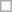<table class=wikitable>
<tr>
<td> </td>
</tr>
</table>
